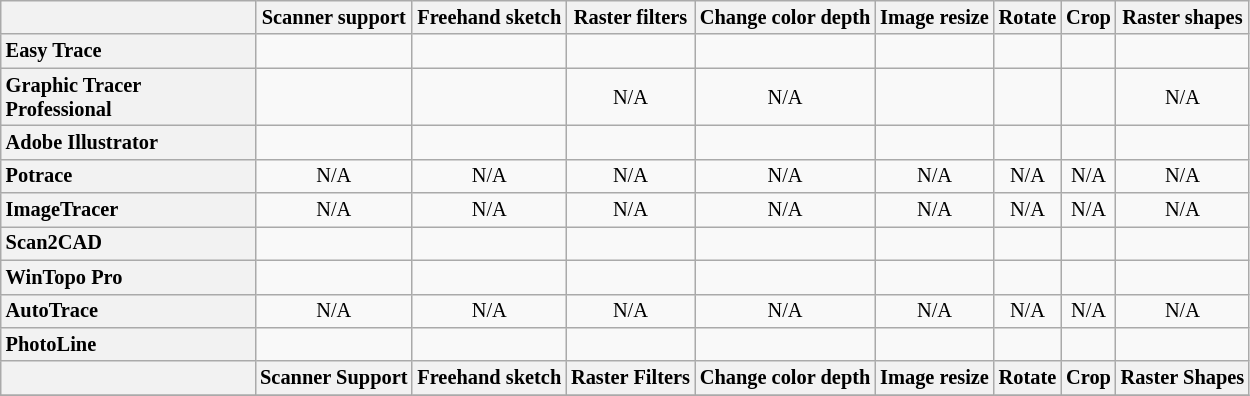<table class="sortable wikitable" style="font-size: 85%; text-align: center; width: auto">
<tr>
<th style="width:12em"></th>
<th>Scanner support</th>
<th>Freehand sketch</th>
<th>Raster filters</th>
<th>Change color depth</th>
<th>Image resize</th>
<th>Rotate</th>
<th>Crop</th>
<th>Raster shapes</th>
</tr>
<tr>
<th style="text-align:left">Easy Trace</th>
<td></td>
<td></td>
<td></td>
<td></td>
<td></td>
<td></td>
<td></td>
<td></td>
</tr>
<tr>
<th style="text-align:left">Graphic Tracer Professional</th>
<td></td>
<td></td>
<td>N/A</td>
<td>N/A</td>
<td></td>
<td></td>
<td></td>
<td>N/A</td>
</tr>
<tr>
<th style="text-align:left">Adobe Illustrator</th>
<td></td>
<td></td>
<td></td>
<td></td>
<td></td>
<td></td>
<td></td>
<td></td>
</tr>
<tr>
<th style="text-align:left">Potrace</th>
<td>N/A</td>
<td>N/A</td>
<td>N/A</td>
<td>N/A</td>
<td>N/A</td>
<td>N/A</td>
<td>N/A</td>
<td>N/A</td>
</tr>
<tr>
<th style="text-align:left">ImageTracer</th>
<td>N/A</td>
<td>N/A</td>
<td>N/A</td>
<td>N/A</td>
<td>N/A</td>
<td>N/A</td>
<td>N/A</td>
<td>N/A</td>
</tr>
<tr>
<th style="text-align:left">Scan2CAD</th>
<td></td>
<td></td>
<td></td>
<td></td>
<td></td>
<td></td>
<td></td>
<td></td>
</tr>
<tr>
<th style="text-align:left">WinTopo Pro</th>
<td></td>
<td></td>
<td></td>
<td></td>
<td></td>
<td></td>
<td></td>
<td></td>
</tr>
<tr>
<th style="text-align:left">AutoTrace</th>
<td>N/A</td>
<td>N/A</td>
<td>N/A</td>
<td>N/A</td>
<td>N/A</td>
<td>N/A</td>
<td>N/A</td>
<td>N/A</td>
</tr>
<tr>
<th style="text-align:left">PhotoLine</th>
<td></td>
<td></td>
<td></td>
<td></td>
<td></td>
<td></td>
<td></td>
<td></td>
</tr>
<tr class="sortbottom">
<th></th>
<th>Scanner Support</th>
<th>Freehand sketch</th>
<th>Raster Filters</th>
<th>Change color depth</th>
<th>Image resize</th>
<th>Rotate</th>
<th>Crop</th>
<th>Raster Shapes</th>
</tr>
<tr>
</tr>
</table>
